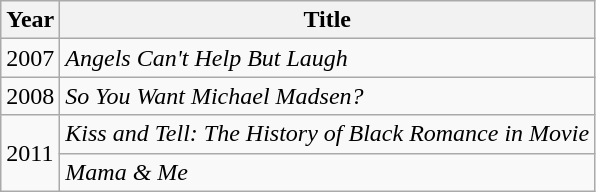<table class="wikitable sortable">
<tr>
<th>Year</th>
<th>Title</th>
</tr>
<tr>
<td>2007</td>
<td><em>Angels Can't Help But Laugh</em></td>
</tr>
<tr>
<td>2008</td>
<td><em>So You Want Michael Madsen?</em></td>
</tr>
<tr>
<td rowspan=2>2011</td>
<td><em>Kiss and Tell: The History of Black Romance in Movie</em></td>
</tr>
<tr>
<td><em>Mama & Me</em></td>
</tr>
</table>
